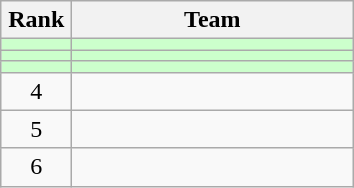<table class="wikitable" style="text-align: center;">
<tr>
<th width=40>Rank</th>
<th width=180>Team</th>
</tr>
<tr bgcolor=#CCFFCC>
<td></td>
<td align="left"></td>
</tr>
<tr bgcolor=#CCFFCC>
<td></td>
<td align="left"></td>
</tr>
<tr bgcolor=#CCFFCC>
<td></td>
<td align="left"></td>
</tr>
<tr>
<td>4</td>
<td align="left"></td>
</tr>
<tr>
<td>5</td>
<td align="left"></td>
</tr>
<tr>
<td>6</td>
<td align="left"></td>
</tr>
</table>
